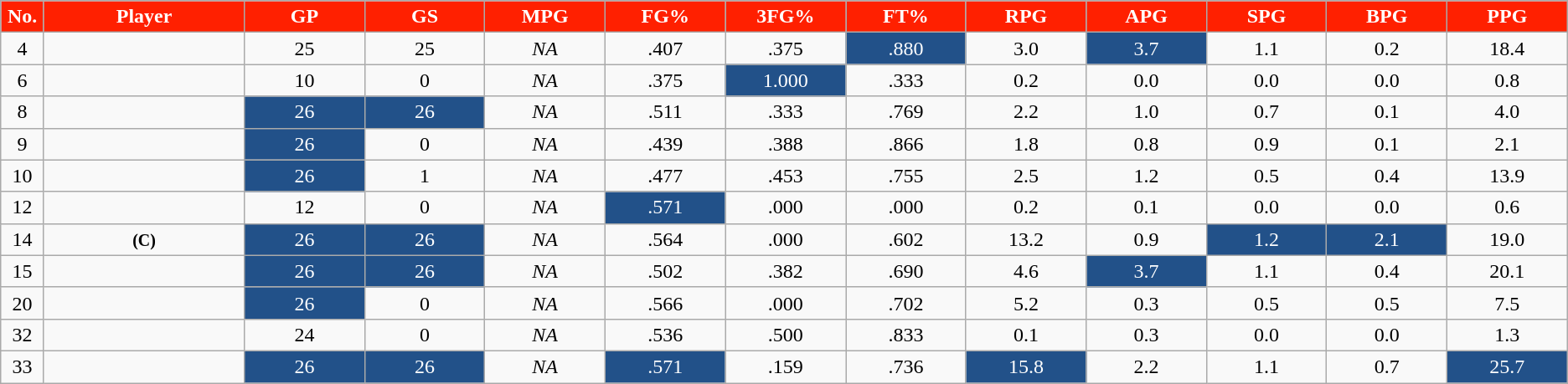<table class="wikitable sortable">
<tr>
<th style="background:#ff2000; color:#ffffff" width="1%">No.</th>
<th style="background:#ff2000; color:#ffffff" width="10%">Player</th>
<th style="background:#ff2000; color:#ffffff" width="6%">GP</th>
<th style="background:#ff2000; color:#ffffff" width="6%">GS</th>
<th style="background:#ff2000; color:#ffffff" width="6%">MPG</th>
<th style="background:#ff2000; color:#ffffff" width="6%">FG%</th>
<th style="background:#ff2000; color:#ffffff" width="6%">3FG%</th>
<th style="background:#ff2000; color:#ffffff" width="6%">FT%</th>
<th style="background:#ff2000; color:#ffffff" width="6%">RPG</th>
<th style="background:#ff2000; color:#ffffff" width="6%">APG</th>
<th style="background:#ff2000; color:#ffffff" width="6%">SPG</th>
<th style="background:#ff2000; color:#ffffff" width="6%">BPG</th>
<th style="background:#ff2000; color:#ffffff" width="6%">PPG</th>
</tr>
<tr style="text-align:center;" bgcolor="">
<td>4</td>
<td></td>
<td>25</td>
<td>25</td>
<td><em>NA</em></td>
<td>.407</td>
<td>.375</td>
<td style="background:#225189; color:white">.880</td>
<td>3.0</td>
<td style="background:#225189; color:white">3.7</td>
<td>1.1</td>
<td>0.2</td>
<td>18.4</td>
</tr>
<tr style="text-align:center;" bgcolor="">
<td>6</td>
<td></td>
<td>10</td>
<td>0</td>
<td><em>NA</em></td>
<td>.375</td>
<td style="background:#225189; color:white">1.000</td>
<td>.333</td>
<td>0.2</td>
<td>0.0</td>
<td>0.0</td>
<td>0.0</td>
<td>0.8</td>
</tr>
<tr style="text-align:center;" bgcolor="">
<td>8</td>
<td></td>
<td style="background:#225189; color:white">26</td>
<td style="background:#225189; color:white">26</td>
<td><em>NA</em></td>
<td>.511</td>
<td>.333</td>
<td>.769</td>
<td>2.2</td>
<td>1.0</td>
<td>0.7</td>
<td>0.1</td>
<td>4.0</td>
</tr>
<tr style="text-align:center;" bgcolor="">
<td>9</td>
<td></td>
<td style="background:#225189; color:white">26</td>
<td>0</td>
<td><em>NA</em></td>
<td>.439</td>
<td>.388</td>
<td>.866</td>
<td>1.8</td>
<td>0.8</td>
<td>0.9</td>
<td>0.1</td>
<td>2.1</td>
</tr>
<tr style="text-align:center;" bgcolor="">
<td>10</td>
<td></td>
<td style="background:#225189; color:white">26</td>
<td>1</td>
<td><em>NA</em></td>
<td>.477</td>
<td>.453</td>
<td>.755</td>
<td>2.5</td>
<td>1.2</td>
<td>0.5</td>
<td>0.4</td>
<td>13.9</td>
</tr>
<tr style="text-align:center;" bgcolor="">
<td>12</td>
<td></td>
<td>12</td>
<td>0</td>
<td><em>NA</em></td>
<td style="background:#225189; color:white">.571</td>
<td>.000</td>
<td>.000</td>
<td>0.2</td>
<td>0.1</td>
<td>0.0</td>
<td>0.0</td>
<td>0.6</td>
</tr>
<tr style="text-align:center;" bgcolor="">
<td>14</td>
<td> <small><strong>(C)</strong></small></td>
<td style="background:#225189; color:white">26</td>
<td style="background:#225189; color:white">26</td>
<td><em>NA</em></td>
<td>.564</td>
<td>.000</td>
<td>.602</td>
<td>13.2</td>
<td>0.9</td>
<td style="background:#225189; color:white">1.2</td>
<td style="background:#225189; color:white">2.1</td>
<td>19.0</td>
</tr>
<tr style="text-align:center;" bgcolor="">
<td>15</td>
<td></td>
<td style="background:#225189; color:white">26</td>
<td style="background:#225189; color:white">26</td>
<td><em>NA</em></td>
<td>.502</td>
<td>.382</td>
<td>.690</td>
<td>4.6</td>
<td style="background:#225189; color:white">3.7</td>
<td>1.1</td>
<td>0.4</td>
<td>20.1</td>
</tr>
<tr style="text-align:center;" bgcolor="">
<td>20</td>
<td></td>
<td style="background:#225189; color:white">26</td>
<td>0</td>
<td><em>NA</em></td>
<td>.566</td>
<td>.000</td>
<td>.702</td>
<td>5.2</td>
<td>0.3</td>
<td>0.5</td>
<td>0.5</td>
<td>7.5</td>
</tr>
<tr style="text-align:center;" bgcolor="">
<td>32</td>
<td></td>
<td>24</td>
<td>0</td>
<td><em>NA</em></td>
<td>.536</td>
<td>.500</td>
<td>.833</td>
<td>0.1</td>
<td>0.3</td>
<td>0.0</td>
<td>0.0</td>
<td>1.3</td>
</tr>
<tr style="text-align:center;" bgcolor="">
<td>33</td>
<td></td>
<td style="background:#225189; color:white">26</td>
<td style="background:#225189; color:white">26</td>
<td><em>NA</em></td>
<td style="background:#225189; color:white">.571</td>
<td>.159</td>
<td>.736</td>
<td style="background:#225189; color:white">15.8</td>
<td>2.2</td>
<td>1.1</td>
<td>0.7</td>
<td style="background:#225189; color:white">25.7</td>
</tr>
</table>
